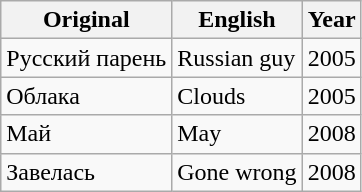<table class="wikitable">
<tr>
<th>Original</th>
<th>English</th>
<th>Year</th>
</tr>
<tr>
<td>Русский парень</td>
<td>Russian guy</td>
<td>2005</td>
</tr>
<tr>
<td>Облака</td>
<td>Clouds</td>
<td>2005</td>
</tr>
<tr>
<td>Май</td>
<td>May</td>
<td>2008</td>
</tr>
<tr>
<td>Завелась</td>
<td>Gone wrong</td>
<td>2008</td>
</tr>
</table>
